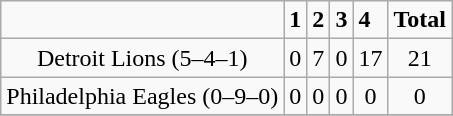<table class="wikitable">
<tr>
<td></td>
<td><strong>1</strong></td>
<td><strong>2</strong></td>
<td><strong>3</strong></td>
<td><strong>4</strong></td>
<td><strong>Total</strong></td>
</tr>
<tr align="center" bgcolor="">
<td>Detroit Lions (5–4–1)</td>
<td>0</td>
<td>7</td>
<td>0</td>
<td>17</td>
<td>21</td>
</tr>
<tr align="center" bgcolor="">
<td>Philadelphia Eagles (0–9–0)</td>
<td>0</td>
<td>0</td>
<td>0</td>
<td>0</td>
<td>0</td>
</tr>
<tr align="center" bgcolor="">
</tr>
</table>
